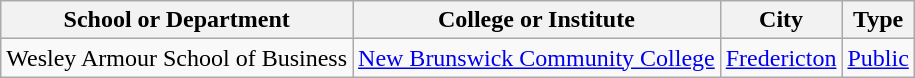<table class="wikitable sortable mw-collapsible mw-collapsed">
<tr>
<th>School or Department</th>
<th>College or Institute</th>
<th>City</th>
<th>Type</th>
</tr>
<tr>
<td>Wesley Armour School of Business</td>
<td><a href='#'>New Brunswick Community College</a></td>
<td><a href='#'>Fredericton</a></td>
<td><a href='#'>Public</a></td>
</tr>
</table>
